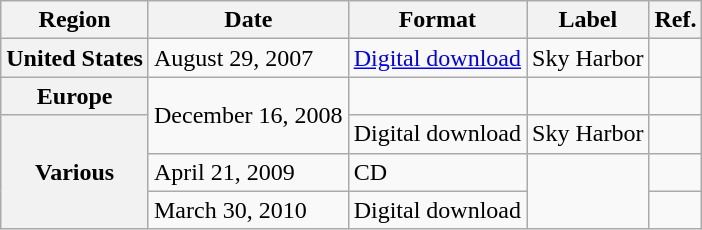<table class="wikitable plainrowheaders">
<tr>
<th scope="col">Region</th>
<th scope="col">Date</th>
<th scope="col">Format</th>
<th scope="col">Label</th>
<th scope="col">Ref.</th>
</tr>
<tr>
<th scope="row">United States</th>
<td>August 29, 2007</td>
<td><a href='#'>Digital download</a></td>
<td>Sky Harbor</td>
<td style="text-align:center;"></td>
</tr>
<tr>
<th scope="row">Europe</th>
<td rowspan="2">December 16, 2008</td>
<td></td>
<td></td>
<td style="text-align:center;"></td>
</tr>
<tr>
<th scope="row" rowspan="3">Various</th>
<td>Digital download</td>
<td>Sky Harbor</td>
<td style="text-align:center;"></td>
</tr>
<tr>
<td>April 21, 2009</td>
<td>CD</td>
<td rowspan="2"></td>
<td style="text-align:center;"></td>
</tr>
<tr>
<td>March 30, 2010</td>
<td>Digital download</td>
<td style="text-align:center;"></td>
</tr>
</table>
